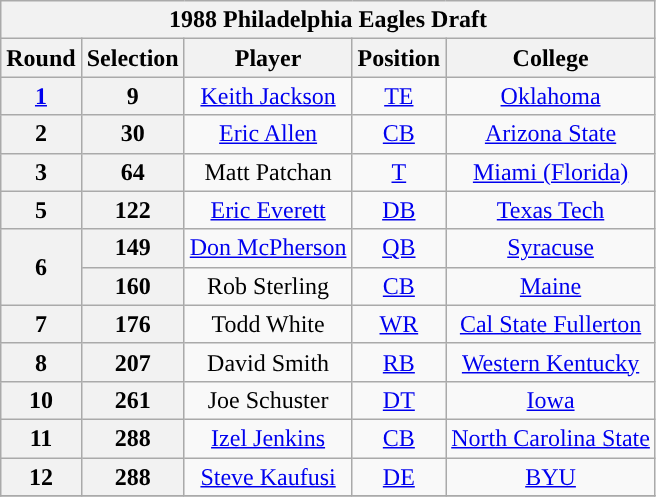<table class="wikitable" style="text-align:center">
<tr>
<th colspan=6>1988 Philadelphia Eagles Draft</th>
</tr>
<tr>
<th>Round</th>
<th>Selection</th>
<th>Player</th>
<th>Position</th>
<th>College</th>
</tr>
<tr>
<th><a href='#'>1</a></th>
<th>9</th>
<td><a href='#'>Keith Jackson</a></td>
<td><a href='#'>TE</a></td>
<td><a href='#'>Oklahoma</a></td>
</tr>
<tr>
<th>2</th>
<th>30</th>
<td><a href='#'>Eric Allen</a></td>
<td><a href='#'>CB</a></td>
<td><a href='#'>Arizona State</a></td>
</tr>
<tr>
<th>3</th>
<th>64</th>
<td>Matt Patchan</td>
<td><a href='#'>T</a></td>
<td><a href='#'>Miami (Florida)</a></td>
</tr>
<tr>
<th>5</th>
<th>122</th>
<td><a href='#'>Eric Everett</a></td>
<td><a href='#'>DB</a></td>
<td><a href='#'>Texas Tech</a></td>
</tr>
<tr>
<th rowspan="2">6</th>
<th>149</th>
<td><a href='#'>Don McPherson</a></td>
<td><a href='#'>QB</a></td>
<td><a href='#'>Syracuse</a></td>
</tr>
<tr>
<th>160</th>
<td>Rob Sterling</td>
<td><a href='#'>CB</a></td>
<td><a href='#'>Maine</a></td>
</tr>
<tr>
<th>7</th>
<th>176</th>
<td>Todd White</td>
<td><a href='#'>WR</a></td>
<td><a href='#'>Cal State Fullerton</a></td>
</tr>
<tr>
<th>8</th>
<th>207</th>
<td>David Smith</td>
<td><a href='#'>RB</a></td>
<td><a href='#'>Western Kentucky</a></td>
</tr>
<tr>
<th>10</th>
<th>261</th>
<td>Joe Schuster</td>
<td><a href='#'>DT</a></td>
<td><a href='#'>Iowa</a></td>
</tr>
<tr>
<th>11</th>
<th>288</th>
<td><a href='#'>Izel Jenkins</a></td>
<td><a href='#'>CB</a></td>
<td><a href='#'>North Carolina State</a></td>
</tr>
<tr>
<th>12</th>
<th>288</th>
<td><a href='#'>Steve Kaufusi</a></td>
<td><a href='#'>DE</a></td>
<td><a href='#'>BYU</a></td>
</tr>
<tr>
</tr>
</table>
